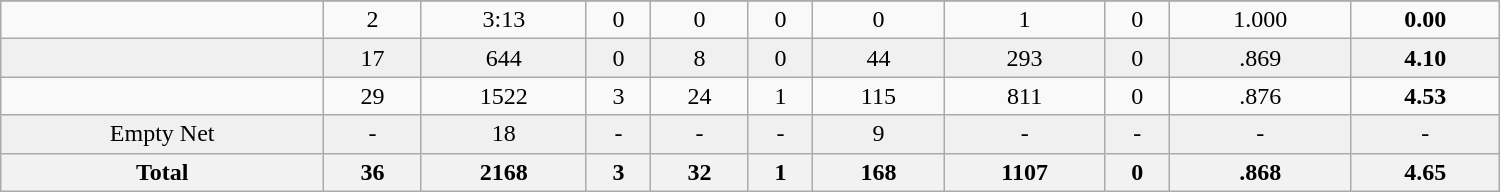<table class="wikitable sortable" width ="1000">
<tr align="center">
</tr>
<tr align="center" bgcolor="">
<td></td>
<td>2</td>
<td>3:13</td>
<td>0</td>
<td>0</td>
<td>0</td>
<td>0</td>
<td>1</td>
<td>0</td>
<td>1.000</td>
<td><strong>0.00</strong></td>
</tr>
<tr align="center" bgcolor="f0f0f0">
<td></td>
<td>17</td>
<td>644</td>
<td>0</td>
<td>8</td>
<td>0</td>
<td>44</td>
<td>293</td>
<td>0</td>
<td>.869</td>
<td><strong>4.10</strong></td>
</tr>
<tr align="center" bgcolor="">
<td></td>
<td>29</td>
<td>1522</td>
<td>3</td>
<td>24</td>
<td>1</td>
<td>115</td>
<td>811</td>
<td>0</td>
<td>.876</td>
<td><strong>4.53</strong></td>
</tr>
<tr align="center" bgcolor="f0f0f0">
<td>Empty Net</td>
<td>-</td>
<td>18</td>
<td>-</td>
<td>-</td>
<td>-</td>
<td>9</td>
<td>-</td>
<td>-</td>
<td>-</td>
<td>-</td>
</tr>
<tr>
<th>Total</th>
<th>36</th>
<th>2168</th>
<th>3</th>
<th>32</th>
<th>1</th>
<th>168</th>
<th>1107</th>
<th>0</th>
<th>.868</th>
<th>4.65</th>
</tr>
</table>
